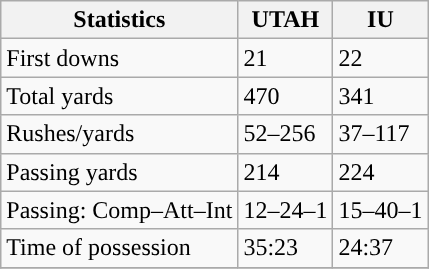<table class="wikitable" style="float: left;">
<tr>
<th>Statistics</th>
<th>UTAH</th>
<th>IU</th>
</tr>
<tr>
<td>First downs</td>
<td>21</td>
<td>22</td>
</tr>
<tr>
<td>Total yards</td>
<td>470</td>
<td>341</td>
</tr>
<tr>
<td>Rushes/yards</td>
<td>52–256</td>
<td>37–117</td>
</tr>
<tr>
<td>Passing yards</td>
<td>214</td>
<td>224</td>
</tr>
<tr>
<td>Passing: Comp–Att–Int</td>
<td>12–24–1</td>
<td>15–40–1</td>
</tr>
<tr>
<td>Time of possession</td>
<td>35:23</td>
<td>24:37</td>
</tr>
<tr>
</tr>
</table>
